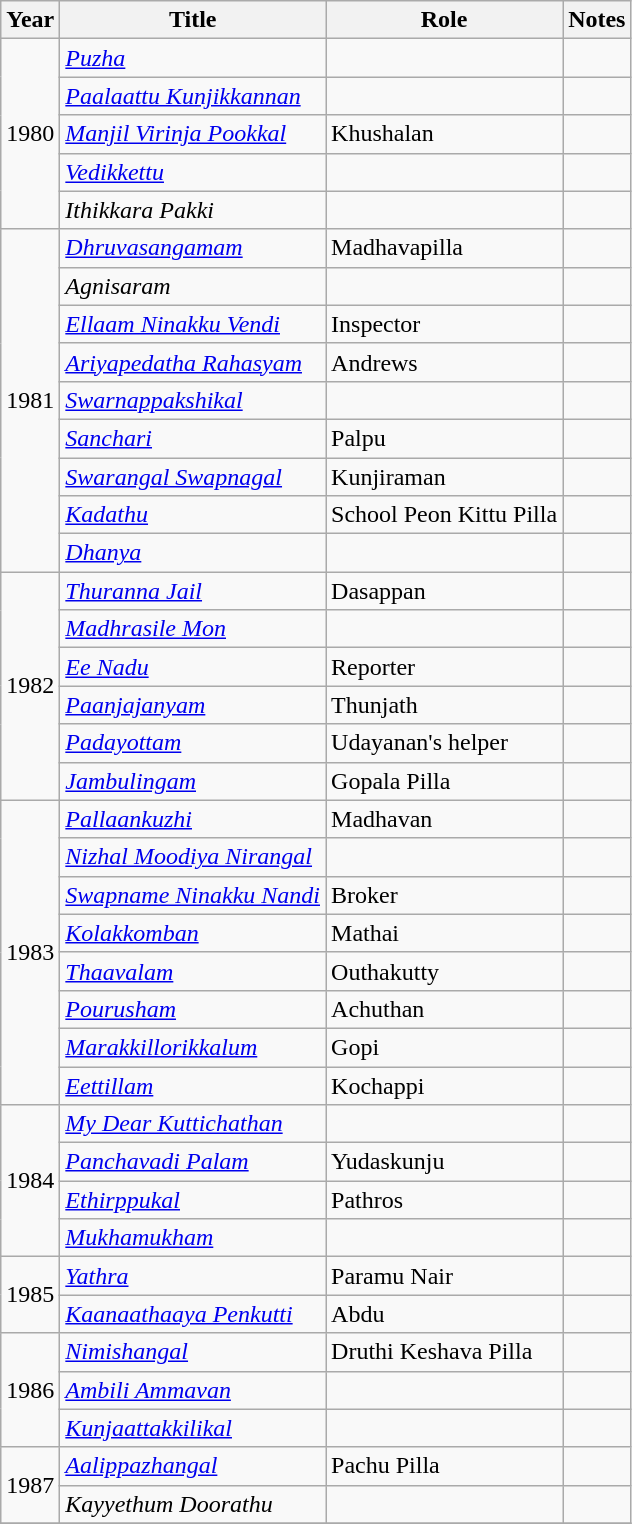<table class="wikitable sortable">
<tr>
<th>Year</th>
<th>Title</th>
<th>Role</th>
<th class="unsortable">Notes</th>
</tr>
<tr>
<td rowspan=5>1980</td>
<td><em><a href='#'>Puzha</a></em></td>
<td></td>
<td></td>
</tr>
<tr>
<td><em><a href='#'>Paalaattu Kunjikkannan</a></em></td>
<td></td>
<td></td>
</tr>
<tr>
<td><em><a href='#'>Manjil Virinja Pookkal</a></em></td>
<td>Khushalan</td>
<td></td>
</tr>
<tr>
<td><em><a href='#'>Vedikkettu</a></em></td>
<td></td>
<td></td>
</tr>
<tr>
<td><em>Ithikkara Pakki</em></td>
<td></td>
<td></td>
</tr>
<tr>
<td rowspan=9>1981</td>
<td><em><a href='#'>Dhruvasangamam</a></em></td>
<td>Madhavapilla</td>
<td></td>
</tr>
<tr>
<td><em>Agnisaram</em></td>
<td></td>
<td></td>
</tr>
<tr>
<td><em><a href='#'>Ellaam Ninakku Vendi</a></em></td>
<td>Inspector</td>
<td></td>
</tr>
<tr>
<td><em><a href='#'>Ariyapedatha Rahasyam</a></em></td>
<td>Andrews</td>
<td></td>
</tr>
<tr>
<td><em><a href='#'>Swarnappakshikal</a></em></td>
<td></td>
<td></td>
</tr>
<tr>
<td><em><a href='#'>Sanchari</a></em></td>
<td>Palpu</td>
<td></td>
</tr>
<tr>
<td><em><a href='#'>Swarangal Swapnagal</a></em></td>
<td>Kunjiraman</td>
<td></td>
</tr>
<tr>
<td><em><a href='#'>Kadathu</a></em></td>
<td>School Peon Kittu Pilla</td>
<td></td>
</tr>
<tr>
<td><em><a href='#'>Dhanya</a></em></td>
<td></td>
<td></td>
</tr>
<tr>
<td rowspan=6>1982</td>
<td><em><a href='#'>Thuranna Jail</a></em></td>
<td>Dasappan</td>
<td></td>
</tr>
<tr>
<td><em><a href='#'>Madhrasile Mon</a></em></td>
<td></td>
<td></td>
</tr>
<tr>
<td><em><a href='#'>Ee Nadu</a></em></td>
<td>Reporter</td>
<td></td>
</tr>
<tr>
<td><em><a href='#'>Paanjajanyam</a></em></td>
<td>Thunjath</td>
<td></td>
</tr>
<tr>
<td><em><a href='#'>Padayottam</a></em></td>
<td>Udayanan's helper</td>
<td></td>
</tr>
<tr>
<td><em><a href='#'>Jambulingam</a></em></td>
<td>Gopala Pilla</td>
<td></td>
</tr>
<tr>
<td rowspan=8>1983</td>
<td><em><a href='#'>Pallaankuzhi</a></em></td>
<td>Madhavan</td>
<td></td>
</tr>
<tr>
<td><em><a href='#'>Nizhal Moodiya Nirangal</a></em></td>
<td></td>
<td></td>
</tr>
<tr>
<td><em><a href='#'>Swapname Ninakku Nandi</a></em></td>
<td>Broker</td>
<td></td>
</tr>
<tr>
<td><em><a href='#'>Kolakkomban</a></em></td>
<td>Mathai</td>
<td></td>
</tr>
<tr>
<td><em><a href='#'>Thaavalam</a></em></td>
<td>Outhakutty</td>
<td></td>
</tr>
<tr>
<td><em><a href='#'>Pourusham</a></em></td>
<td>Achuthan</td>
<td></td>
</tr>
<tr>
<td><em><a href='#'>Marakkillorikkalum</a></em></td>
<td>Gopi</td>
<td></td>
</tr>
<tr>
<td><em><a href='#'>Eettillam</a></em></td>
<td>Kochappi</td>
<td></td>
</tr>
<tr>
<td rowspan=4>1984</td>
<td><em><a href='#'>My Dear Kuttichathan</a></em></td>
<td></td>
<td></td>
</tr>
<tr>
<td><em><a href='#'>Panchavadi Palam</a></em></td>
<td>Yudaskunju</td>
<td></td>
</tr>
<tr>
<td><em><a href='#'>Ethirppukal</a></em></td>
<td>Pathros</td>
<td></td>
</tr>
<tr>
<td><em><a href='#'>Mukhamukham</a></em></td>
<td></td>
<td></td>
</tr>
<tr>
<td rowspan=2>1985</td>
<td><em><a href='#'>Yathra</a></em></td>
<td>Paramu Nair</td>
<td></td>
</tr>
<tr>
<td><em><a href='#'>Kaanaathaaya Penkutti</a></em></td>
<td>Abdu</td>
<td></td>
</tr>
<tr>
<td rowspan=3>1986</td>
<td><em><a href='#'>Nimishangal</a></em></td>
<td>Druthi Keshava Pilla</td>
<td></td>
</tr>
<tr>
<td><em><a href='#'>Ambili Ammavan</a></em></td>
<td></td>
<td></td>
</tr>
<tr>
<td><em><a href='#'>Kunjaattakkilikal</a></em></td>
<td></td>
<td></td>
</tr>
<tr>
<td rowspan=2>1987</td>
<td><em><a href='#'>Aalippazhangal</a></em></td>
<td>Pachu Pilla</td>
<td></td>
</tr>
<tr>
<td><em>Kayyethum Doorathu</em></td>
<td></td>
<td></td>
</tr>
<tr>
</tr>
</table>
